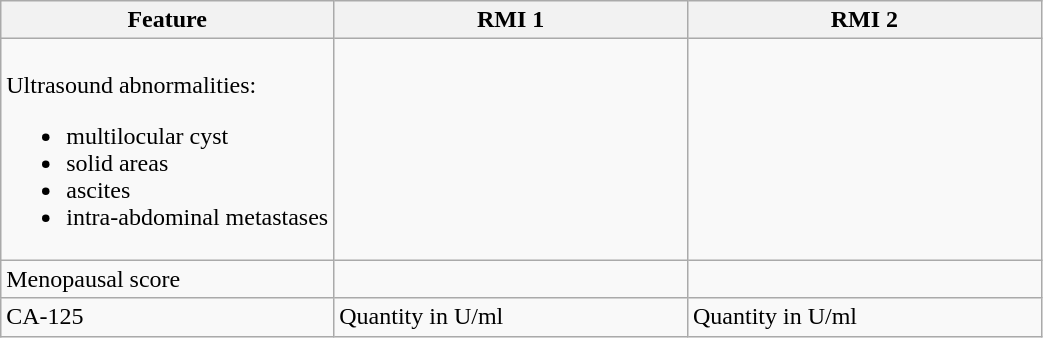<table class="wikitable">
<tr>
<th style="width:32%;">Feature</th>
<th style="width:34%;">RMI 1</th>
<th style="width:34%;">RMI 2</th>
</tr>
<tr>
<td><br>Ultrasound abnormalities:<ul><li>multilocular cyst</li><li>solid areas</li><li>ascites</li><li>intra-abdominal metastases</li></ul></td>
<td></td>
<td></td>
</tr>
<tr>
<td>Menopausal score</td>
<td></td>
<td></td>
</tr>
<tr>
<td>CA-125</td>
<td>Quantity in U/ml</td>
<td>Quantity in U/ml</td>
</tr>
</table>
